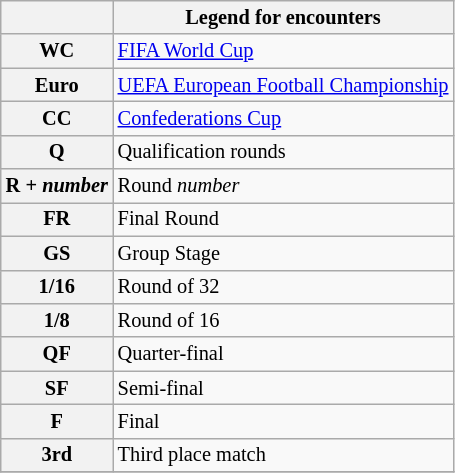<table class="wikitable collapsible collapsed" style="font-size: 85%">
<tr>
<th></th>
<th>Legend for encounters</th>
</tr>
<tr>
<th>WC</th>
<td><a href='#'>FIFA World Cup</a></td>
</tr>
<tr>
<th>Euro</th>
<td><a href='#'>UEFA European Football Championship</a></td>
</tr>
<tr>
<th>CC</th>
<td><a href='#'>Confederations Cup</a></td>
</tr>
<tr>
<th>Q</th>
<td>Qualification rounds</td>
</tr>
<tr>
<th>R + <em>number</em></th>
<td>Round <em>number</em></td>
</tr>
<tr>
<th>FR</th>
<td>Final Round</td>
</tr>
<tr>
<th>GS</th>
<td>Group Stage</td>
</tr>
<tr>
<th>1/16</th>
<td>Round of 32</td>
</tr>
<tr>
<th>1/8</th>
<td>Round of 16</td>
</tr>
<tr>
<th>QF</th>
<td>Quarter-final</td>
</tr>
<tr>
<th>SF</th>
<td>Semi-final</td>
</tr>
<tr>
<th>F</th>
<td>Final</td>
</tr>
<tr>
<th>3rd</th>
<td>Third place match</td>
</tr>
<tr>
</tr>
</table>
